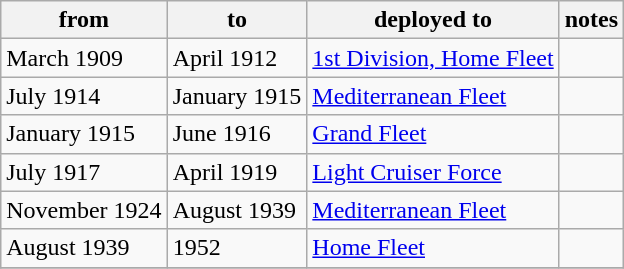<table class="wikitable">
<tr>
<th>from</th>
<th>to</th>
<th>deployed to</th>
<th>notes</th>
</tr>
<tr>
<td>March 1909</td>
<td>April 1912</td>
<td><a href='#'>1st Division, Home Fleet</a></td>
<td></td>
</tr>
<tr>
<td>July 1914</td>
<td>January 1915</td>
<td><a href='#'>Mediterranean Fleet</a></td>
<td></td>
</tr>
<tr>
<td>January 1915</td>
<td>June 1916</td>
<td><a href='#'>Grand Fleet</a></td>
<td></td>
</tr>
<tr>
<td>July 1917</td>
<td>April 1919</td>
<td><a href='#'>Light Cruiser Force</a></td>
<td></td>
</tr>
<tr>
<td>November 1924</td>
<td>August 1939</td>
<td><a href='#'>Mediterranean Fleet</a></td>
<td></td>
</tr>
<tr>
<td>August 1939</td>
<td>1952</td>
<td><a href='#'>Home Fleet</a></td>
<td></td>
</tr>
<tr>
</tr>
</table>
